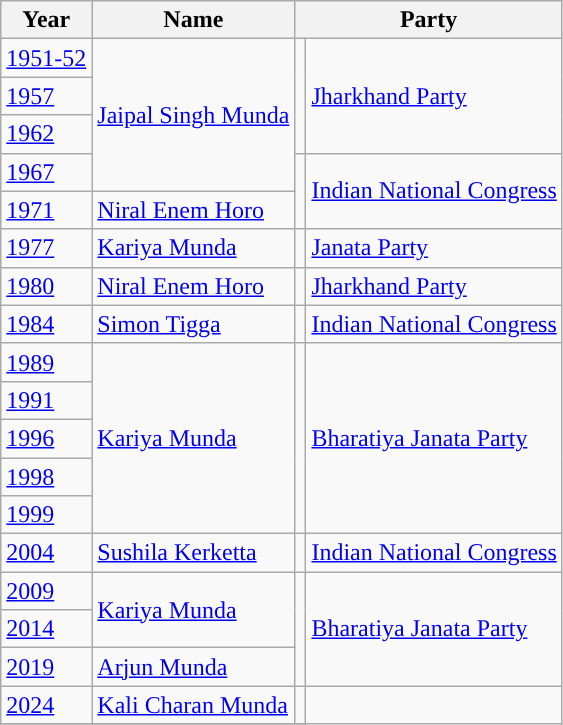<table class="wikitable">
<tr>
<th>Year</th>
<th>Name</th>
<th colspan="2">Party</th>
</tr>
<tr>
<td><a href='#'>1951-52</a></td>
<td rowspan="4"><a href='#'>Jaipal Singh Munda</a></td>
<td rowspan="3" style="background-color: "></td>
<td rowspan="3"><a href='#'>Jharkhand Party</a></td>
</tr>
<tr>
<td><a href='#'>1957</a></td>
</tr>
<tr>
<td><a href='#'>1962</a></td>
</tr>
<tr>
<td><a href='#'>1967</a></td>
<td rowspan="2" style="background-color: "></td>
<td rowspan="2"><a href='#'>Indian National Congress</a></td>
</tr>
<tr>
<td><a href='#'>1971</a></td>
<td><a href='#'>Niral Enem Horo</a></td>
</tr>
<tr>
<td><a href='#'>1977</a></td>
<td><a href='#'>Kariya Munda</a></td>
<td style="background-color: "></td>
<td><a href='#'>Janata Party</a></td>
</tr>
<tr>
<td><a href='#'>1980</a></td>
<td><a href='#'>Niral Enem Horo</a></td>
<td style="background-color: "></td>
<td><a href='#'>Jharkhand Party</a></td>
</tr>
<tr>
<td><a href='#'>1984</a></td>
<td><a href='#'>Simon Tigga</a></td>
<td style="background-color: "></td>
<td><a href='#'>Indian National Congress</a></td>
</tr>
<tr>
<td><a href='#'>1989</a></td>
<td rowspan="5"><a href='#'>Kariya Munda</a></td>
<td rowspan="5" style="background-color: "></td>
<td rowspan="5"><a href='#'>Bharatiya Janata Party</a></td>
</tr>
<tr>
<td><a href='#'>1991</a></td>
</tr>
<tr>
<td><a href='#'>1996</a></td>
</tr>
<tr>
<td><a href='#'>1998</a></td>
</tr>
<tr>
<td><a href='#'>1999</a></td>
</tr>
<tr>
<td><a href='#'>2004</a></td>
<td><a href='#'>Sushila Kerketta</a></td>
<td style="background-color: "></td>
<td><a href='#'>Indian National Congress</a></td>
</tr>
<tr>
<td><a href='#'>2009</a></td>
<td rowspan="2"><a href='#'>Kariya Munda</a></td>
<td rowspan="3" style="background-color: "></td>
<td rowspan="3"><a href='#'>Bharatiya Janata Party</a></td>
</tr>
<tr>
<td><a href='#'>2014</a></td>
</tr>
<tr>
<td><a href='#'>2019</a></td>
<td><a href='#'>Arjun Munda</a></td>
</tr>
<tr>
<td><a href='#'>2024</a></td>
<td><a href='#'>Kali Charan Munda</a></td>
<td></td>
</tr>
<tr>
</tr>
</table>
